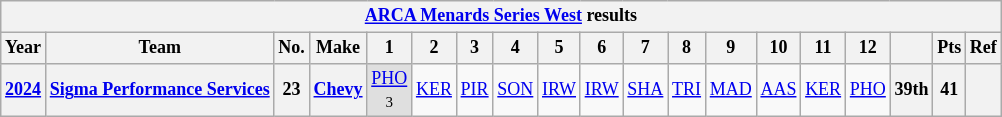<table class="wikitable" style="text-align:center; font-size:75%">
<tr>
<th colspan=19><a href='#'>ARCA Menards Series West</a> results</th>
</tr>
<tr>
<th>Year</th>
<th>Team</th>
<th>No.</th>
<th>Make</th>
<th>1</th>
<th>2</th>
<th>3</th>
<th>4</th>
<th>5</th>
<th>6</th>
<th>7</th>
<th>8</th>
<th>9</th>
<th>10</th>
<th>11</th>
<th>12</th>
<th></th>
<th>Pts</th>
<th>Ref</th>
</tr>
<tr>
<th><a href='#'>2024</a></th>
<th><a href='#'>Sigma Performance Services</a></th>
<th>23</th>
<th><a href='#'>Chevy</a></th>
<td style="background:#DFDFDF;"><a href='#'>PHO</a><br><small>3</small></td>
<td><a href='#'>KER</a></td>
<td><a href='#'>PIR</a></td>
<td><a href='#'>SON</a></td>
<td><a href='#'>IRW</a></td>
<td><a href='#'>IRW</a></td>
<td><a href='#'>SHA</a></td>
<td><a href='#'>TRI</a></td>
<td><a href='#'>MAD</a></td>
<td><a href='#'>AAS</a></td>
<td><a href='#'>KER</a></td>
<td><a href='#'>PHO</a></td>
<th>39th</th>
<th>41</th>
<th></th>
</tr>
</table>
